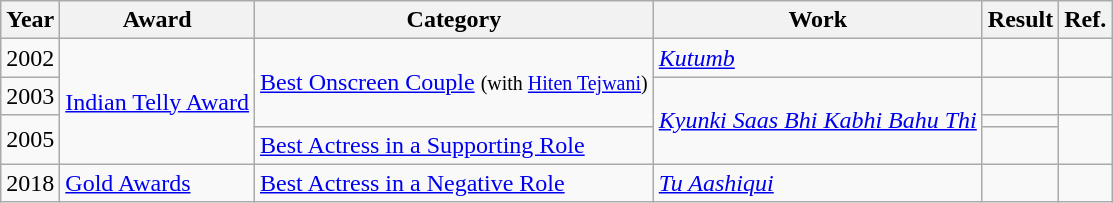<table class="wikitable">
<tr>
<th>Year</th>
<th>Award</th>
<th>Category</th>
<th>Work</th>
<th>Result</th>
<th>Ref.</th>
</tr>
<tr>
<td>2002</td>
<td rowspan="4"><a href='#'>Indian Telly Award</a></td>
<td rowspan="3"><a href='#'>Best Onscreen Couple</a> <small>(with <a href='#'>Hiten Tejwani</a>)</small></td>
<td><em><a href='#'>Kutumb</a></em></td>
<td></td>
<td></td>
</tr>
<tr>
<td>2003</td>
<td rowspan="3"><em><a href='#'>Kyunki Saas Bhi Kabhi Bahu Thi</a></em></td>
<td></td>
<td></td>
</tr>
<tr>
<td rowspan="2">2005</td>
<td></td>
<td rowspan="2"></td>
</tr>
<tr>
<td><a href='#'>Best Actress in a Supporting Role</a></td>
<td></td>
</tr>
<tr>
<td>2018</td>
<td><a href='#'>Gold Awards</a></td>
<td><a href='#'>Best Actress in a Negative Role</a></td>
<td><em><a href='#'>Tu Aashiqui</a></em></td>
<td></td>
<td></td>
</tr>
</table>
